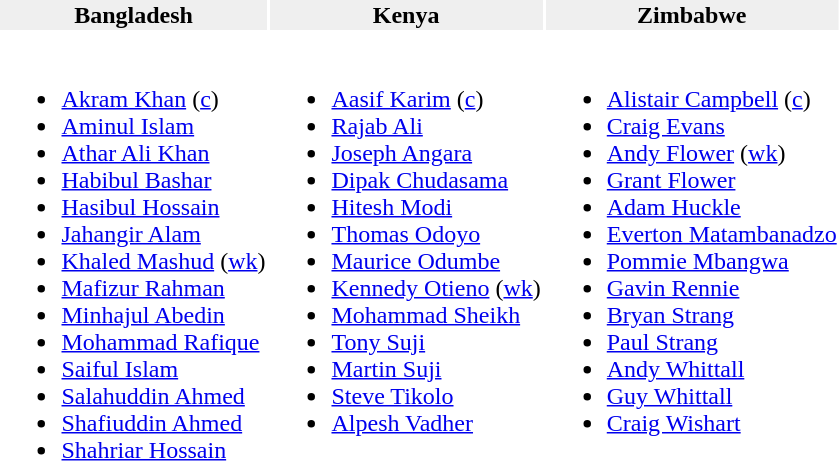<table>
<tr bgcolor="#efefef">
<th>Bangladesh </th>
<th>Kenya </th>
<th>Zimbabwe </th>
</tr>
<tr valign="top">
<td><br><ul><li><a href='#'>Akram Khan</a> (<a href='#'>c</a>)</li><li><a href='#'>Aminul Islam</a></li><li><a href='#'>Athar Ali Khan</a></li><li><a href='#'>Habibul Bashar</a></li><li><a href='#'>Hasibul Hossain</a></li><li><a href='#'>Jahangir Alam</a></li><li><a href='#'>Khaled Mashud</a> (<a href='#'>wk</a>)</li><li><a href='#'>Mafizur Rahman</a></li><li><a href='#'>Minhajul Abedin</a></li><li><a href='#'>Mohammad Rafique</a></li><li><a href='#'>Saiful Islam</a></li><li><a href='#'>Salahuddin Ahmed</a></li><li><a href='#'>Shafiuddin Ahmed</a></li><li><a href='#'>Shahriar Hossain</a></li></ul></td>
<td><br><ul><li><a href='#'>Aasif Karim</a> (<a href='#'>c</a>)</li><li><a href='#'>Rajab Ali</a></li><li><a href='#'>Joseph Angara</a></li><li><a href='#'>Dipak Chudasama</a></li><li><a href='#'>Hitesh Modi</a></li><li><a href='#'>Thomas Odoyo</a></li><li><a href='#'>Maurice Odumbe</a></li><li><a href='#'>Kennedy Otieno</a> (<a href='#'>wk</a>)</li><li><a href='#'>Mohammad Sheikh</a></li><li><a href='#'>Tony Suji</a></li><li><a href='#'>Martin Suji</a></li><li><a href='#'>Steve Tikolo</a></li><li><a href='#'>Alpesh Vadher</a></li></ul></td>
<td><br><ul><li><a href='#'>Alistair Campbell</a> (<a href='#'>c</a>)</li><li><a href='#'>Craig Evans</a></li><li><a href='#'>Andy Flower</a> (<a href='#'>wk</a>)</li><li><a href='#'>Grant Flower</a></li><li><a href='#'>Adam Huckle</a></li><li><a href='#'>Everton Matambanadzo</a></li><li><a href='#'>Pommie Mbangwa</a></li><li><a href='#'>Gavin Rennie</a></li><li><a href='#'>Bryan Strang</a></li><li><a href='#'>Paul Strang</a></li><li><a href='#'>Andy Whittall</a></li><li><a href='#'>Guy Whittall</a></li><li><a href='#'>Craig Wishart</a></li></ul></td>
</tr>
</table>
